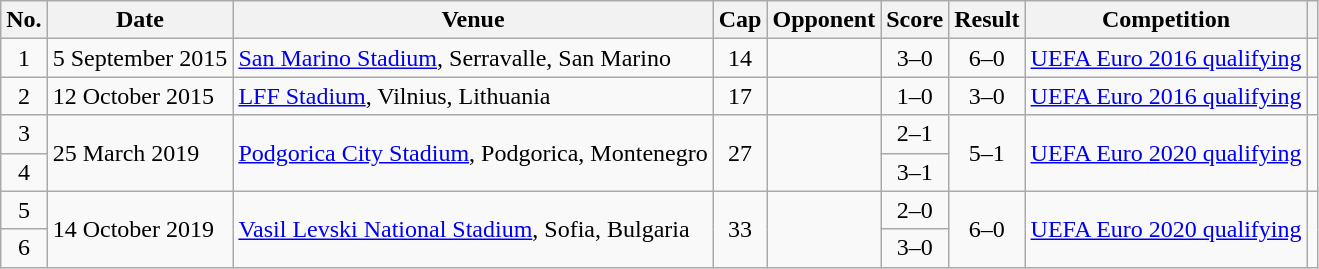<table class="wikitable sortable">
<tr>
<th scope="col">No.</th>
<th scope="col">Date</th>
<th scope="col">Venue</th>
<th scope="col">Cap</th>
<th scope="col">Opponent</th>
<th scope="col">Score</th>
<th scope="col">Result</th>
<th scope="col">Competition</th>
<th scope="col" class="unsortable"></th>
</tr>
<tr>
<td style="text-align: center;">1</td>
<td>5 September 2015</td>
<td><a href='#'>San Marino Stadium</a>, Serravalle, San Marino</td>
<td style="text-align: center;">14</td>
<td></td>
<td style="text-align: center;">3–0</td>
<td style="text-align: center;">6–0</td>
<td><a href='#'>UEFA Euro 2016 qualifying</a></td>
<td style="text-align: center;"></td>
</tr>
<tr>
<td style="text-align: center;">2</td>
<td>12 October 2015</td>
<td><a href='#'>LFF Stadium</a>, Vilnius, Lithuania</td>
<td style="text-align: center;">17</td>
<td></td>
<td style="text-align: center;">1–0</td>
<td style="text-align: center;">3–0</td>
<td><a href='#'>UEFA Euro 2016 qualifying</a></td>
<td style="text-align: center;"></td>
</tr>
<tr>
<td style="text-align: center;">3</td>
<td rowspan="2">25 March 2019</td>
<td rowspan="2"><a href='#'>Podgorica City Stadium</a>, Podgorica, Montenegro</td>
<td rowspan="2" style="text-align: center;">27</td>
<td rowspan="2"></td>
<td style="text-align: center;">2–1</td>
<td rowspan="2" style="text-align: center;">5–1</td>
<td rowspan="2"><a href='#'>UEFA Euro 2020 qualifying</a></td>
<td rowspan="2" style="text-align: center;"></td>
</tr>
<tr>
<td style="text-align: center;">4</td>
<td style="text-align: center;">3–1</td>
</tr>
<tr>
<td style="text-align: center;">5</td>
<td rowspan="2">14 October 2019</td>
<td rowspan="2"><a href='#'>Vasil Levski National Stadium</a>, Sofia, Bulgaria</td>
<td rowspan="2" style="text-align: center;">33</td>
<td rowspan="2"></td>
<td style="text-align: center;">2–0</td>
<td rowspan="2" style="text-align: center;">6–0</td>
<td rowspan="2"><a href='#'>UEFA Euro 2020 qualifying</a></td>
<td rowspan="2" style="text-align: center;"></td>
</tr>
<tr>
<td style="text-align: center;">6</td>
<td style="text-align: center;">3–0</td>
</tr>
</table>
